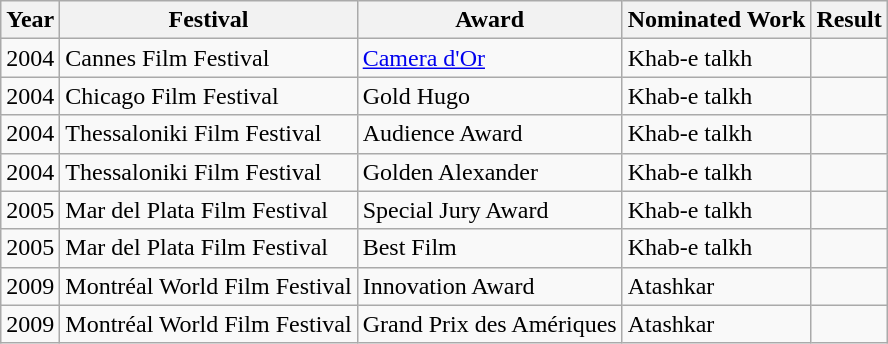<table class="wikitable">
<tr>
<th>Year</th>
<th>Festival</th>
<th>Award</th>
<th>Nominated Work</th>
<th>Result</th>
</tr>
<tr>
<td>2004</td>
<td>Cannes Film Festival</td>
<td><a href='#'>Camera d'Or</a></td>
<td>Khab-e talkh</td>
<td></td>
</tr>
<tr>
<td>2004</td>
<td>Chicago Film Festival</td>
<td>Gold Hugo</td>
<td>Khab-e talkh</td>
<td></td>
</tr>
<tr>
<td>2004</td>
<td>Thessaloniki Film Festival</td>
<td>Audience Award</td>
<td>Khab-e talkh</td>
<td></td>
</tr>
<tr>
<td>2004</td>
<td>Thessaloniki Film Festival</td>
<td>Golden Alexander</td>
<td>Khab-e talkh</td>
<td></td>
</tr>
<tr>
<td>2005</td>
<td>Mar del Plata Film Festival</td>
<td>Special Jury Award</td>
<td>Khab-e talkh</td>
<td></td>
</tr>
<tr>
<td>2005</td>
<td>Mar del Plata Film Festival</td>
<td>Best Film</td>
<td>Khab-e talkh</td>
<td></td>
</tr>
<tr>
<td>2009</td>
<td>Montréal World Film Festival</td>
<td>Innovation Award</td>
<td>Atashkar</td>
<td></td>
</tr>
<tr>
<td>2009</td>
<td>Montréal World Film Festival</td>
<td>Grand Prix des Amériques</td>
<td>Atashkar</td>
<td></td>
</tr>
</table>
